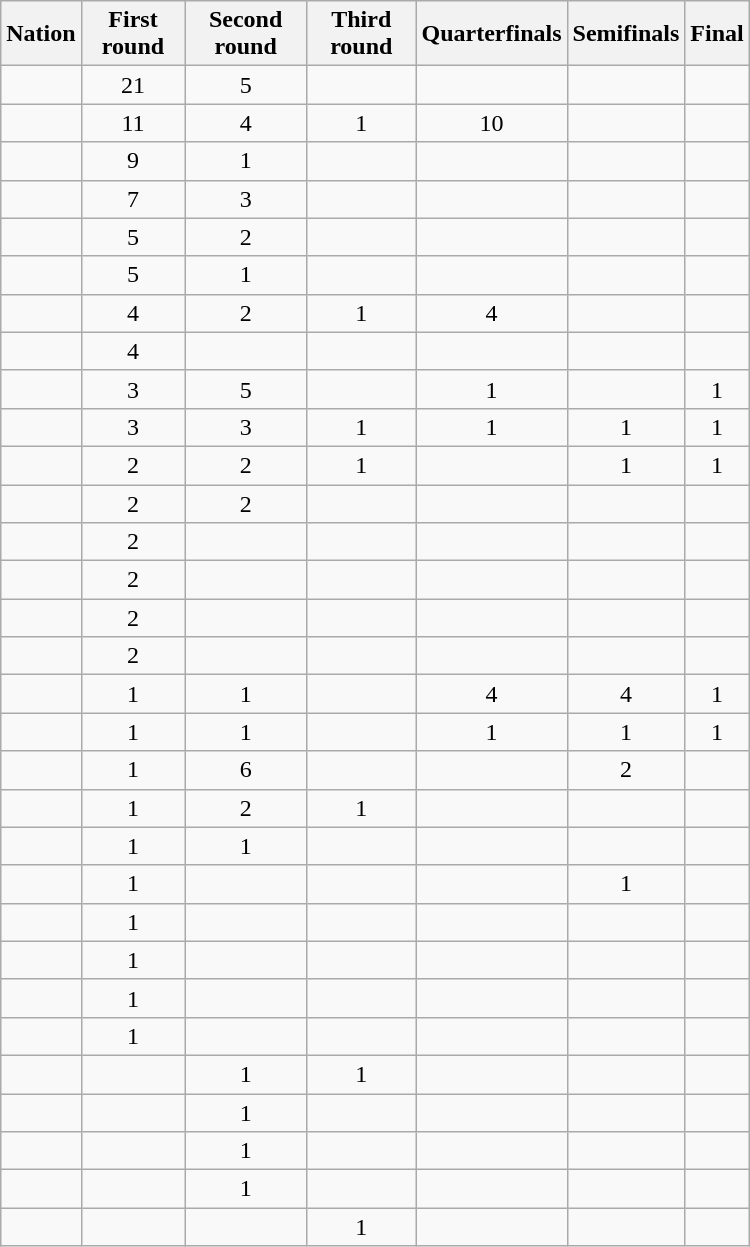<table class="wikitable sortable" style="text-align: center; width:500px ">
<tr>
<th>Nation</th>
<th>First round</th>
<th>Second round</th>
<th>Third round</th>
<th>Quarterfinals</th>
<th>Semifinals</th>
<th>Final</th>
</tr>
<tr>
<td></td>
<td>21</td>
<td>5</td>
<td></td>
<td></td>
<td></td>
<td></td>
</tr>
<tr>
<td></td>
<td>11</td>
<td>4</td>
<td>1</td>
<td>10</td>
<td></td>
<td></td>
</tr>
<tr>
<td></td>
<td>9</td>
<td>1</td>
<td></td>
<td></td>
<td></td>
<td></td>
</tr>
<tr>
<td></td>
<td>7</td>
<td>3</td>
<td></td>
<td></td>
<td></td>
<td></td>
</tr>
<tr>
<td></td>
<td>5</td>
<td>2</td>
<td></td>
<td></td>
<td></td>
<td></td>
</tr>
<tr>
<td></td>
<td>5</td>
<td>1</td>
<td></td>
<td></td>
<td></td>
<td></td>
</tr>
<tr>
<td></td>
<td>4</td>
<td>2</td>
<td>1</td>
<td>4</td>
<td></td>
<td></td>
</tr>
<tr>
<td></td>
<td>4</td>
<td></td>
<td></td>
<td></td>
<td></td>
<td></td>
</tr>
<tr>
<td></td>
<td>3</td>
<td>5</td>
<td></td>
<td>1</td>
<td></td>
<td>1</td>
</tr>
<tr>
<td></td>
<td>3</td>
<td>3</td>
<td>1</td>
<td>1</td>
<td>1</td>
<td>1</td>
</tr>
<tr>
<td></td>
<td>2</td>
<td>2</td>
<td>1</td>
<td></td>
<td>1</td>
<td>1</td>
</tr>
<tr>
<td></td>
<td>2</td>
<td>2</td>
<td></td>
<td></td>
<td></td>
<td></td>
</tr>
<tr>
<td></td>
<td>2</td>
<td></td>
<td></td>
<td></td>
<td></td>
<td></td>
</tr>
<tr>
<td></td>
<td>2</td>
<td></td>
<td></td>
<td></td>
<td></td>
<td></td>
</tr>
<tr>
<td></td>
<td>2</td>
<td></td>
<td></td>
<td></td>
<td></td>
<td></td>
</tr>
<tr>
<td></td>
<td>2</td>
<td></td>
<td></td>
<td></td>
<td></td>
<td></td>
</tr>
<tr>
<td></td>
<td>1</td>
<td>1</td>
<td></td>
<td>4</td>
<td>4</td>
<td>1</td>
</tr>
<tr>
<td></td>
<td>1</td>
<td>1</td>
<td></td>
<td>1</td>
<td>1</td>
<td>1</td>
</tr>
<tr>
<td></td>
<td>1</td>
<td>6</td>
<td></td>
<td></td>
<td>2</td>
<td></td>
</tr>
<tr>
<td></td>
<td>1</td>
<td>2</td>
<td>1</td>
<td></td>
<td></td>
<td></td>
</tr>
<tr>
<td></td>
<td>1</td>
<td>1</td>
<td></td>
<td></td>
<td></td>
<td></td>
</tr>
<tr>
<td></td>
<td>1</td>
<td></td>
<td></td>
<td></td>
<td>1</td>
<td></td>
</tr>
<tr>
<td></td>
<td>1</td>
<td></td>
<td></td>
<td></td>
<td></td>
<td></td>
</tr>
<tr>
<td></td>
<td>1</td>
<td></td>
<td></td>
<td></td>
<td></td>
<td></td>
</tr>
<tr>
<td></td>
<td>1</td>
<td></td>
<td></td>
<td></td>
<td></td>
<td></td>
</tr>
<tr>
<td></td>
<td>1</td>
<td></td>
<td></td>
<td></td>
<td></td>
<td></td>
</tr>
<tr>
<td></td>
<td></td>
<td>1</td>
<td>1</td>
<td></td>
<td></td>
<td></td>
</tr>
<tr>
<td></td>
<td></td>
<td>1</td>
<td></td>
<td></td>
<td></td>
<td></td>
</tr>
<tr>
<td></td>
<td></td>
<td>1</td>
<td></td>
<td></td>
<td></td>
<td></td>
</tr>
<tr>
<td></td>
<td></td>
<td>1</td>
<td></td>
<td></td>
<td></td>
<td></td>
</tr>
<tr>
<td></td>
<td></td>
<td></td>
<td>1</td>
<td></td>
<td></td>
<td></td>
</tr>
</table>
